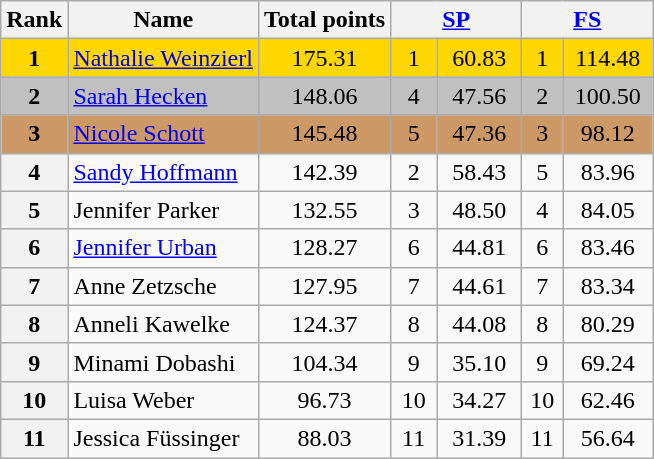<table class="wikitable sortable">
<tr>
<th>Rank</th>
<th>Name</th>
<th>Total points</th>
<th colspan="2" width="80px"><a href='#'>SP</a></th>
<th colspan="2" width="80px"><a href='#'>FS</a></th>
</tr>
<tr bgcolor="gold">
<td align="center"><strong>1</strong></td>
<td><a href='#'>Nathalie Weinzierl</a></td>
<td align="center">175.31</td>
<td align="center">1</td>
<td align="center">60.83</td>
<td align="center">1</td>
<td align="center">114.48</td>
</tr>
<tr bgcolor="silver">
<td align="center"><strong>2</strong></td>
<td><a href='#'>Sarah Hecken</a></td>
<td align="center">148.06</td>
<td align="center">4</td>
<td align="center">47.56</td>
<td align="center">2</td>
<td align="center">100.50</td>
</tr>
<tr bgcolor="cc9966">
<td align="center"><strong>3</strong></td>
<td><a href='#'>Nicole Schott</a></td>
<td align="center">145.48</td>
<td align="center">5</td>
<td align="center">47.36</td>
<td align="center">3</td>
<td align="center">98.12</td>
</tr>
<tr>
<th>4</th>
<td><a href='#'>Sandy Hoffmann</a></td>
<td align="center">142.39</td>
<td align="center">2</td>
<td align="center">58.43</td>
<td align="center">5</td>
<td align="center">83.96</td>
</tr>
<tr>
<th>5</th>
<td>Jennifer Parker</td>
<td align="center">132.55</td>
<td align="center">3</td>
<td align="center">48.50</td>
<td align="center">4</td>
<td align="center">84.05</td>
</tr>
<tr>
<th>6</th>
<td><a href='#'>Jennifer Urban</a></td>
<td align="center">128.27</td>
<td align="center">6</td>
<td align="center">44.81</td>
<td align="center">6</td>
<td align="center">83.46</td>
</tr>
<tr>
<th>7</th>
<td>Anne Zetzsche</td>
<td align="center">127.95</td>
<td align="center">7</td>
<td align="center">44.61</td>
<td align="center">7</td>
<td align="center">83.34</td>
</tr>
<tr>
<th>8</th>
<td>Anneli Kawelke</td>
<td align="center">124.37</td>
<td align="center">8</td>
<td align="center">44.08</td>
<td align="center">8</td>
<td align="center">80.29</td>
</tr>
<tr>
<th>9</th>
<td>Minami Dobashi</td>
<td align="center">104.34</td>
<td align="center">9</td>
<td align="center">35.10</td>
<td align="center">9</td>
<td align="center">69.24</td>
</tr>
<tr>
<th>10</th>
<td>Luisa Weber</td>
<td align="center">96.73</td>
<td align="center">10</td>
<td align="center">34.27</td>
<td align="center">10</td>
<td align="center">62.46</td>
</tr>
<tr>
<th>11</th>
<td>Jessica Füssinger</td>
<td align="center">88.03</td>
<td align="center">11</td>
<td align="center">31.39</td>
<td align="center">11</td>
<td align="center">56.64</td>
</tr>
</table>
